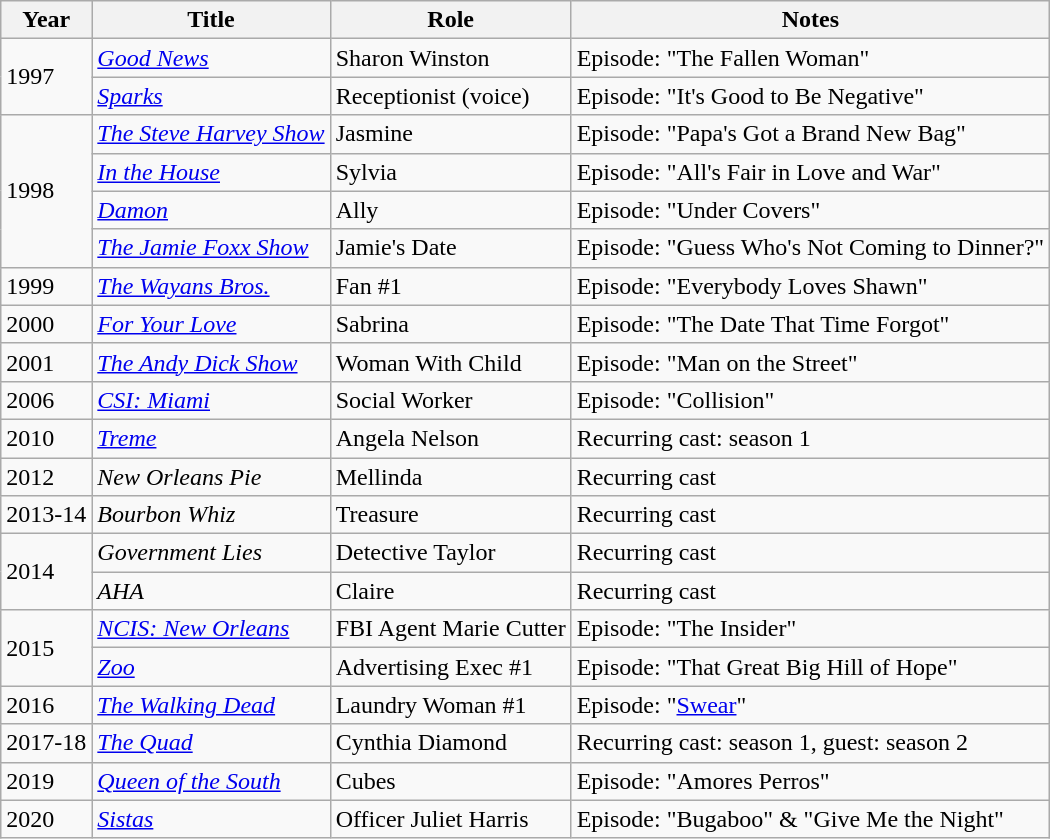<table class="wikitable plainrowheaders sortable" style="margin-right: 0;">
<tr>
<th>Year</th>
<th>Title</th>
<th>Role</th>
<th>Notes</th>
</tr>
<tr>
<td rowspan=2>1997</td>
<td><em><a href='#'>Good News</a></em></td>
<td>Sharon Winston</td>
<td>Episode: "The Fallen Woman"</td>
</tr>
<tr>
<td><em><a href='#'>Sparks</a></em></td>
<td>Receptionist (voice)</td>
<td>Episode: "It's Good to Be Negative"</td>
</tr>
<tr>
<td rowspan=4>1998</td>
<td><em><a href='#'>The Steve Harvey Show</a></em></td>
<td>Jasmine</td>
<td>Episode: "Papa's Got a Brand New Bag"</td>
</tr>
<tr>
<td><em><a href='#'>In the House</a></em></td>
<td>Sylvia</td>
<td>Episode: "All's Fair in Love and War"</td>
</tr>
<tr>
<td><em><a href='#'>Damon</a></em></td>
<td>Ally</td>
<td>Episode: "Under Covers"</td>
</tr>
<tr>
<td><em><a href='#'>The Jamie Foxx Show</a></em></td>
<td>Jamie's Date</td>
<td>Episode: "Guess Who's Not Coming to Dinner?"</td>
</tr>
<tr>
<td>1999</td>
<td><em><a href='#'>The Wayans Bros.</a></em></td>
<td>Fan #1</td>
<td>Episode: "Everybody Loves Shawn"</td>
</tr>
<tr>
<td>2000</td>
<td><em><a href='#'>For Your Love</a></em></td>
<td>Sabrina</td>
<td>Episode: "The Date That Time Forgot"</td>
</tr>
<tr>
<td>2001</td>
<td><em><a href='#'>The Andy Dick Show</a></em></td>
<td>Woman With Child</td>
<td>Episode: "Man on the Street"</td>
</tr>
<tr>
<td>2006</td>
<td><em><a href='#'>CSI: Miami</a></em></td>
<td>Social Worker</td>
<td>Episode: "Collision"</td>
</tr>
<tr>
<td>2010</td>
<td><em><a href='#'>Treme</a></em></td>
<td>Angela Nelson</td>
<td>Recurring cast: season 1</td>
</tr>
<tr>
<td>2012</td>
<td><em>New Orleans Pie</em></td>
<td>Mellinda</td>
<td>Recurring cast</td>
</tr>
<tr>
<td>2013-14</td>
<td><em>Bourbon Whiz</em></td>
<td>Treasure</td>
<td>Recurring cast</td>
</tr>
<tr>
<td rowspan=2>2014</td>
<td><em>Government Lies</em></td>
<td>Detective Taylor</td>
<td>Recurring cast</td>
</tr>
<tr>
<td><em>AHA</em></td>
<td>Claire</td>
<td>Recurring cast</td>
</tr>
<tr>
<td rowspan=2>2015</td>
<td><em><a href='#'>NCIS: New Orleans</a></em></td>
<td>FBI Agent Marie Cutter</td>
<td>Episode: "The Insider"</td>
</tr>
<tr>
<td><em><a href='#'>Zoo</a></em></td>
<td>Advertising Exec #1</td>
<td>Episode: "That Great Big Hill of Hope"</td>
</tr>
<tr>
<td>2016</td>
<td><em><a href='#'>The Walking Dead</a></em></td>
<td>Laundry Woman #1</td>
<td>Episode: "<a href='#'>Swear</a>"</td>
</tr>
<tr>
<td>2017-18</td>
<td><em><a href='#'>The Quad</a></em></td>
<td>Cynthia Diamond</td>
<td>Recurring cast: season 1, guest: season 2</td>
</tr>
<tr>
<td>2019</td>
<td><em><a href='#'>Queen of the South</a></em></td>
<td>Cubes</td>
<td>Episode: "Amores Perros"</td>
</tr>
<tr>
<td>2020</td>
<td><em><a href='#'>Sistas</a></em></td>
<td>Officer Juliet Harris</td>
<td>Episode: "Bugaboo" & "Give Me the Night"</td>
</tr>
</table>
